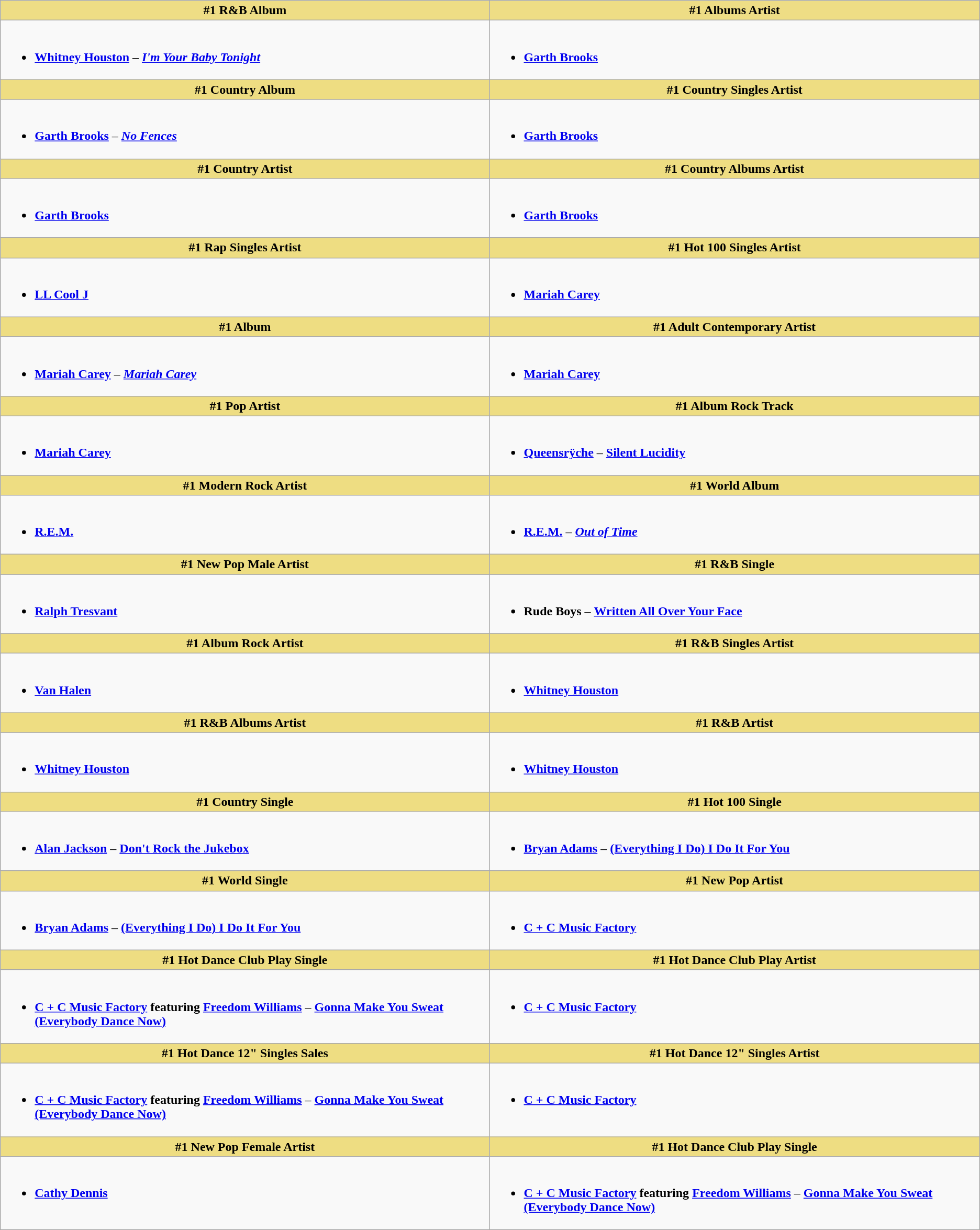<table class=wikitable>
<tr>
<th style="background:#EEDD85; width=50%">#1 R&B Album</th>
<th style="background:#EEDD85; width=50%">#1 Albums Artist</th>
</tr>
<tr>
<td valign="top"><br><ul><li><strong><a href='#'>Whitney Houston</a></strong> – <strong><em><a href='#'>I'm Your Baby Tonight</a></em></strong></li></ul></td>
<td valign="top"><br><ul><li><strong><a href='#'>Garth Brooks</a></strong></li></ul></td>
</tr>
<tr>
<th style="background:#EEDD82; width=50%">#1 Country Album</th>
<th style="background:#EEDD82; width=50%">#1 Country Singles Artist</th>
</tr>
<tr>
<td valign="top"><br><ul><li><strong><a href='#'>Garth Brooks</a></strong> – <strong><em><a href='#'>No Fences</a></em></strong></li></ul></td>
<td valign="top"><br><ul><li><strong><a href='#'>Garth Brooks</a></strong></li></ul></td>
</tr>
<tr>
<th style="background:#EEDD82; width=50%">#1 Country Artist</th>
<th style="background:#EEDD82; width=50%">#1 Country Albums Artist</th>
</tr>
<tr>
<td valign="top"><br><ul><li><strong><a href='#'>Garth Brooks</a></strong></li></ul></td>
<td valign="top"><br><ul><li><strong><a href='#'>Garth Brooks</a></strong></li></ul></td>
</tr>
<tr>
<th style="background:#EEDD82; width=50%">#1 Rap Singles Artist</th>
<th style="background:#EEDD82; width=50%">#1 Hot 100 Singles Artist</th>
</tr>
<tr>
<td valign="top"><br><ul><li><strong><a href='#'>LL Cool J</a></strong></li></ul></td>
<td valign="top"><br><ul><li><strong><a href='#'>Mariah Carey</a></strong></li></ul></td>
</tr>
<tr Ominous Winds >
<th style="background:#EEDD82; width=50%">#1 Album</th>
<th style="background:#EEDD82; width=50%">#1 Adult Contemporary Artist</th>
</tr>
<tr>
<td valign="top"><br><ul><li><strong><a href='#'>Mariah Carey</a></strong> – <strong><em><a href='#'>Mariah Carey</a></em></strong></li></ul></td>
<td valign="top"><br><ul><li><strong><a href='#'>Mariah Carey</a></strong></li></ul></td>
</tr>
<tr>
<th style="background:#EEDD82; width=50%">#1 Pop Artist</th>
<th style="background:#EEDD82; width=50%">#1 Album Rock Track</th>
</tr>
<tr>
<td valign="top"><br><ul><li><strong><a href='#'>Mariah Carey</a></strong></li></ul></td>
<td valign="top"><br><ul><li><strong><a href='#'>Queensrÿche</a></strong> – <strong><a href='#'>Silent Lucidity</a></strong></li></ul></td>
</tr>
<tr>
<th style="background:#EEDD82; width=50%">#1 Modern Rock Artist</th>
<th style="background:#EEDD82; width=50%">#1 World Album</th>
</tr>
<tr>
<td valign="top"><br><ul><li><strong><a href='#'>R.E.M.</a></strong></li></ul></td>
<td valign="top"><br><ul><li><strong><a href='#'>R.E.M.</a></strong> – <strong><em><a href='#'>Out of Time</a></em></strong></li></ul></td>
</tr>
<tr>
<th style="background:#EEDD82; width=50%">#1 New Pop Male Artist</th>
<th style="background:#EEDD82; width=50%">#1 R&B Single</th>
</tr>
<tr>
<td valign="top"><br><ul><li><strong><a href='#'>Ralph Tresvant</a></strong></li></ul></td>
<td valign="top"><br><ul><li><strong>Rude Boys</strong> – <strong><a href='#'>Written All Over Your Face</a></strong></li></ul></td>
</tr>
<tr>
<th style="background:#EEDD82; width=50%">#1 Album Rock Artist</th>
<th style="background:#EEDD82; width=50%">#1 R&B Singles Artist</th>
</tr>
<tr>
<td valign="top"><br><ul><li><strong><a href='#'>Van Halen</a></strong></li></ul></td>
<td valign="top"><br><ul><li><strong><a href='#'>Whitney Houston</a></strong></li></ul></td>
</tr>
<tr>
<th style="background:#EEDD82; width=50%">#1 R&B Albums Artist</th>
<th style="background:#EEDD82; width=50%">#1 R&B Artist</th>
</tr>
<tr>
<td valign="top"><br><ul><li><strong><a href='#'>Whitney Houston</a></strong></li></ul></td>
<td valign="top"><br><ul><li><strong><a href='#'>Whitney Houston</a></strong></li></ul></td>
</tr>
<tr>
<th style="background:#EEDD82; width=50%">#1 Country Single</th>
<th style="background:#EEDD82; width=50%">#1 Hot 100 Single</th>
</tr>
<tr>
<td valign="top"><br><ul><li><strong><a href='#'>Alan Jackson</a></strong> – <strong><a href='#'>Don't Rock the Jukebox</a></strong></li></ul></td>
<td valign="top"><br><ul><li><strong><a href='#'>Bryan Adams</a></strong> – <strong><a href='#'>(Everything I Do) I Do It For You</a></strong></li></ul></td>
</tr>
<tr>
<th style="background:#EEDD82; width=50%">#1 World Single</th>
<th style="background:#EEDD82; width=50%">#1 New Pop Artist</th>
</tr>
<tr>
<td valign="top"><br><ul><li><strong><a href='#'>Bryan Adams</a></strong> – <strong><a href='#'>(Everything I Do) I Do It For You</a></strong></li></ul></td>
<td valign="top"><br><ul><li><strong><a href='#'>C + C Music Factory</a></strong></li></ul></td>
</tr>
<tr>
<th style="background:#EEDD82; width=50%">#1 Hot Dance Club Play Single</th>
<th style="background:#EEDD82; width=50%">#1 Hot Dance Club Play Artist</th>
</tr>
<tr>
<td valign="top"><br><ul><li><strong><a href='#'>C + C Music Factory</a> featuring <a href='#'>Freedom Williams</a></strong> – <strong><a href='#'>Gonna Make You Sweat (Everybody Dance Now)</a></strong></li></ul></td>
<td valign="top"><br><ul><li><strong><a href='#'>C + C Music Factory</a></strong></li></ul></td>
</tr>
<tr>
<th style="background:#EEDD82; width=50%">#1 Hot Dance 12" Singles Sales</th>
<th style="background:#EEDD82; width=50%">#1 Hot Dance 12" Singles Artist</th>
</tr>
<tr>
<td valign="top"><br><ul><li><strong><a href='#'>C + C Music Factory</a> featuring <a href='#'>Freedom Williams</a></strong> – <strong><a href='#'>Gonna Make You Sweat (Everybody Dance Now)</a></strong></li></ul></td>
<td valign="top"><br><ul><li><strong><a href='#'>C + C Music Factory</a></strong></li></ul></td>
</tr>
<tr>
<th style="background:#EEDD82; width=50%">#1 New Pop Female Artist</th>
<th style="background:#EEDD82; width=50%">#1 Hot Dance Club Play Single</th>
</tr>
<tr>
<td valign="top"><br><ul><li><strong><a href='#'>Cathy Dennis</a></strong></li></ul></td>
<td valign="top"><br><ul><li><strong><a href='#'>C + C Music Factory</a> featuring <a href='#'>Freedom Williams</a></strong> – <strong><a href='#'>Gonna Make You Sweat (Everybody Dance Now)</a></strong></li></ul></td>
</tr>
</table>
